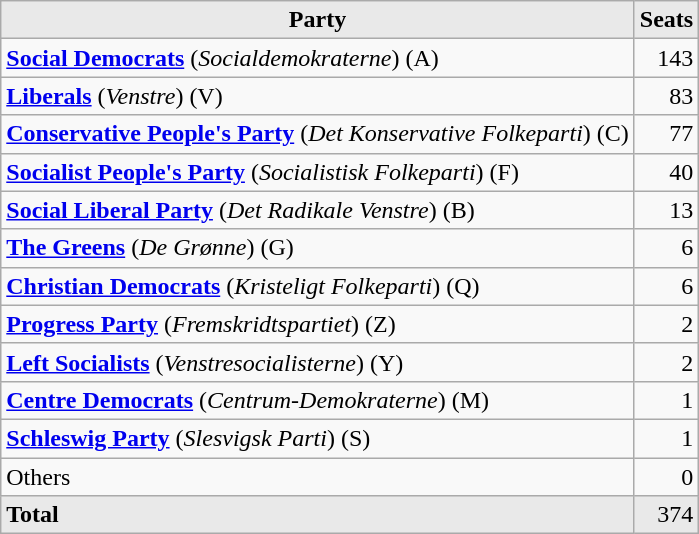<table class="wikitable">
<tr>
<th style="background-color:#E9E9E9">Party</th>
<th style="background-color:#E9E9E9">Seats</th>
</tr>
<tr>
<td><strong><a href='#'>Social Democrats</a></strong> (<em>Socialdemokraterne</em>) (A)</td>
<td align="right">143</td>
</tr>
<tr>
<td><strong><a href='#'>Liberals</a></strong> (<em>Venstre</em>) (V)</td>
<td align="right">83</td>
</tr>
<tr>
<td><strong><a href='#'>Conservative People's Party</a></strong> (<em>Det Konservative Folkeparti</em>) (C)</td>
<td align="right">77</td>
</tr>
<tr>
<td><strong><a href='#'>Socialist People's Party</a></strong> (<em>Socialistisk Folkeparti</em>) (F)</td>
<td align="right">40</td>
</tr>
<tr>
<td><strong><a href='#'>Social Liberal Party</a></strong> (<em>Det Radikale Venstre</em>) (B)</td>
<td align="right">13</td>
</tr>
<tr>
<td><strong><a href='#'>The Greens</a></strong> (<em>De Grønne</em>) (G)</td>
<td align="right">6</td>
</tr>
<tr>
<td><strong><a href='#'>Christian Democrats</a></strong> (<em>Kristeligt Folkeparti</em>) (Q)</td>
<td align="right">6</td>
</tr>
<tr>
<td><strong><a href='#'>Progress Party</a></strong> (<em>Fremskridtspartiet</em>) (Z)</td>
<td align="right">2</td>
</tr>
<tr>
<td><strong><a href='#'>Left Socialists</a></strong> (<em>Venstresocialisterne</em>) (Y)</td>
<td align="right">2</td>
</tr>
<tr>
<td><strong><a href='#'>Centre Democrats</a></strong> (<em>Centrum-Demokraterne</em>) (M)</td>
<td align="right">1</td>
</tr>
<tr>
<td><strong><a href='#'>Schleswig Party</a></strong> (<em>Slesvigsk Parti</em>) (S)</td>
<td align="right">1</td>
</tr>
<tr>
<td>Others</td>
<td align="right">0</td>
</tr>
<tr>
<td style="background-color:#E9E9E9"><strong>Total</strong></td>
<td align="right" style="background-color:#E9E9E9">374</td>
</tr>
</table>
